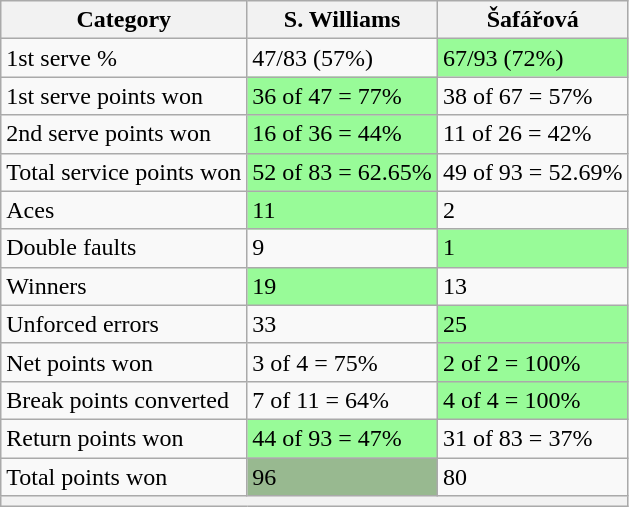<table class="wikitable">
<tr>
<th>Category</th>
<th> S. Williams</th>
<th> Šafářová</th>
</tr>
<tr>
<td>1st serve %</td>
<td>47/83 (57%)</td>
<td bgcolor=98FB98>67/93 (72%)</td>
</tr>
<tr>
<td>1st serve points won</td>
<td bgcolor=98FB98>36 of 47 = 77%</td>
<td>38 of 67 = 57%</td>
</tr>
<tr>
<td>2nd serve points won</td>
<td bgcolor=98FB98>16 of 36 = 44%</td>
<td>11 of 26 = 42%</td>
</tr>
<tr>
<td>Total service points won</td>
<td bgcolor=98FB98>52 of 83 = 62.65%</td>
<td>49 of 93 = 52.69%</td>
</tr>
<tr>
<td>Aces</td>
<td bgcolor=98FB98>11</td>
<td>2</td>
</tr>
<tr>
<td>Double faults</td>
<td>9</td>
<td bgcolor=98FB98>1</td>
</tr>
<tr>
<td>Winners</td>
<td bgcolor=98FB98>19</td>
<td>13</td>
</tr>
<tr>
<td>Unforced errors</td>
<td>33</td>
<td bgcolor=98FB98>25</td>
</tr>
<tr>
<td>Net points won</td>
<td>3 of 4 = 75%</td>
<td bgcolor=98FB98>2 of 2 = 100%</td>
</tr>
<tr>
<td>Break points converted</td>
<td>7 of 11 = 64%</td>
<td bgcolor=98FB98>4 of 4 = 100%</td>
</tr>
<tr>
<td>Return points won</td>
<td bgcolor=98FB98>44 of 93 = 47%</td>
<td>31 of 83 = 37%</td>
</tr>
<tr>
<td>Total points won</td>
<td bgcolor=98FB989>96</td>
<td>80</td>
</tr>
<tr>
<th colspan=3></th>
</tr>
</table>
